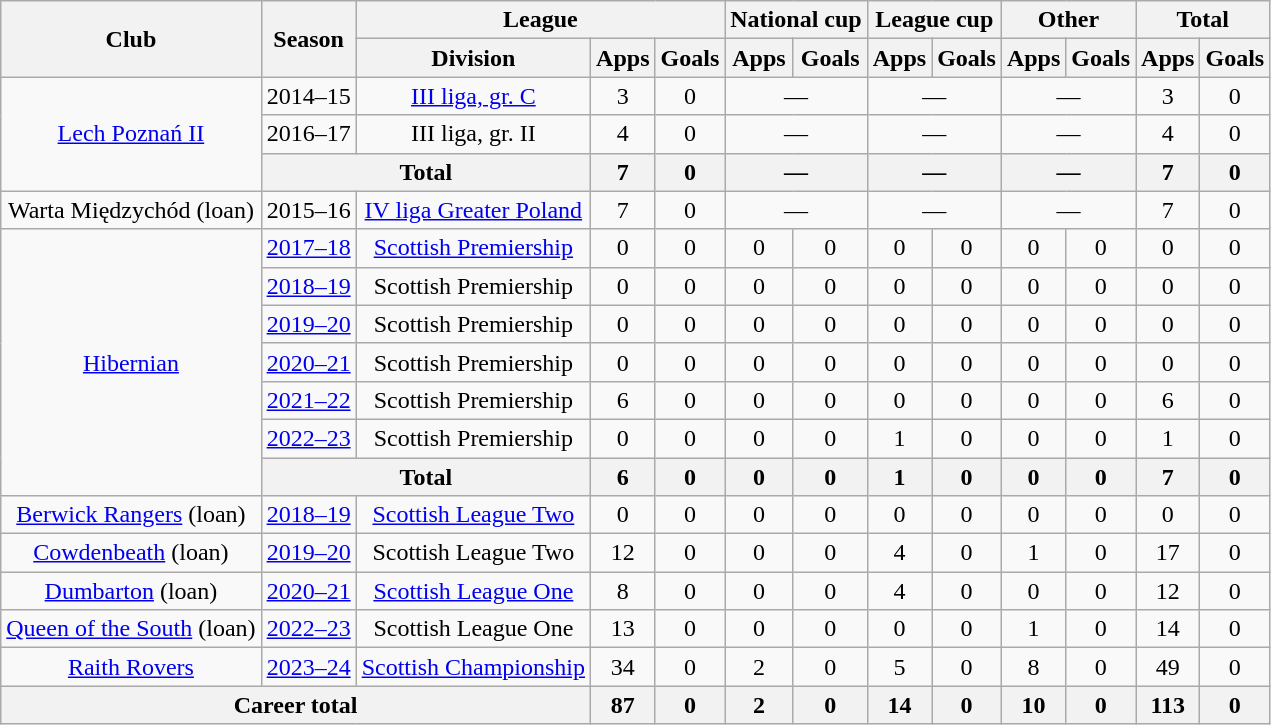<table class="wikitable" style="text-align:center">
<tr>
<th rowspan="2">Club</th>
<th rowspan="2">Season</th>
<th colspan="3">League</th>
<th colspan="2">National cup</th>
<th colspan="2">League cup</th>
<th colspan="2">Other</th>
<th colspan="2">Total</th>
</tr>
<tr>
<th>Division</th>
<th>Apps</th>
<th>Goals</th>
<th>Apps</th>
<th>Goals</th>
<th>Apps</th>
<th>Goals</th>
<th>Apps</th>
<th>Goals</th>
<th>Apps</th>
<th>Goals</th>
</tr>
<tr>
<td rowspan="3"><a href='#'>Lech Poznań II</a></td>
<td>2014–15</td>
<td><a href='#'>III liga, gr. C</a></td>
<td>3</td>
<td>0</td>
<td colspan="2">—</td>
<td colspan="2">—</td>
<td colspan="2">—</td>
<td>3</td>
<td>0</td>
</tr>
<tr>
<td>2016–17</td>
<td>III liga, gr. II</td>
<td>4</td>
<td>0</td>
<td colspan="2">—</td>
<td colspan="2">—</td>
<td colspan="2">—</td>
<td>4</td>
<td>0</td>
</tr>
<tr>
<th colspan="2">Total</th>
<th>7</th>
<th>0</th>
<th colspan="2">—</th>
<th colspan="2">—</th>
<th colspan="2">—</th>
<th>7</th>
<th>0</th>
</tr>
<tr>
<td>Warta Międzychód (loan)</td>
<td>2015–16  </td>
<td><a href='#'>IV liga Greater Poland</a></td>
<td>7</td>
<td>0</td>
<td colspan="2">—</td>
<td colspan="2">—</td>
<td colspan="2">—</td>
<td>7</td>
<td>0</td>
</tr>
<tr>
<td rowspan="7"><a href='#'>Hibernian</a></td>
<td><a href='#'>2017–18</a></td>
<td><a href='#'>Scottish Premiership</a></td>
<td>0</td>
<td>0</td>
<td>0</td>
<td>0</td>
<td>0</td>
<td>0</td>
<td>0</td>
<td>0</td>
<td>0</td>
<td>0</td>
</tr>
<tr>
<td><a href='#'>2018–19</a></td>
<td>Scottish Premiership</td>
<td>0</td>
<td>0</td>
<td>0</td>
<td>0</td>
<td>0</td>
<td>0</td>
<td>0</td>
<td>0</td>
<td>0</td>
<td>0</td>
</tr>
<tr>
<td><a href='#'>2019–20</a></td>
<td>Scottish Premiership</td>
<td>0</td>
<td>0</td>
<td>0</td>
<td>0</td>
<td>0</td>
<td>0</td>
<td>0</td>
<td>0</td>
<td>0</td>
<td>0</td>
</tr>
<tr>
<td><a href='#'>2020–21</a></td>
<td>Scottish Premiership</td>
<td>0</td>
<td>0</td>
<td>0</td>
<td>0</td>
<td>0</td>
<td>0</td>
<td>0</td>
<td>0</td>
<td>0</td>
<td>0</td>
</tr>
<tr>
<td><a href='#'>2021–22</a></td>
<td>Scottish Premiership</td>
<td>6</td>
<td>0</td>
<td>0</td>
<td>0</td>
<td>0</td>
<td>0</td>
<td>0</td>
<td>0</td>
<td>6</td>
<td>0</td>
</tr>
<tr>
<td><a href='#'>2022–23</a></td>
<td>Scottish Premiership</td>
<td>0</td>
<td>0</td>
<td>0</td>
<td>0</td>
<td>1</td>
<td>0</td>
<td>0</td>
<td>0</td>
<td>1</td>
<td>0</td>
</tr>
<tr>
<th colspan="2">Total</th>
<th>6</th>
<th>0</th>
<th>0</th>
<th>0</th>
<th>1</th>
<th>0</th>
<th>0</th>
<th>0</th>
<th>7</th>
<th>0</th>
</tr>
<tr>
<td><a href='#'>Berwick Rangers</a> (loan)</td>
<td><a href='#'>2018–19</a></td>
<td><a href='#'>Scottish League Two</a></td>
<td>0</td>
<td>0</td>
<td>0</td>
<td>0</td>
<td>0</td>
<td>0</td>
<td>0</td>
<td>0</td>
<td>0</td>
<td>0</td>
</tr>
<tr>
<td><a href='#'>Cowdenbeath</a> (loan)</td>
<td><a href='#'>2019–20</a></td>
<td>Scottish League Two</td>
<td>12</td>
<td>0</td>
<td>0</td>
<td>0</td>
<td>4</td>
<td>0</td>
<td>1</td>
<td>0</td>
<td>17</td>
<td>0</td>
</tr>
<tr>
<td><a href='#'>Dumbarton</a> (loan)</td>
<td><a href='#'>2020–21</a></td>
<td><a href='#'>Scottish League One</a></td>
<td>8</td>
<td>0</td>
<td>0</td>
<td>0</td>
<td>4</td>
<td>0</td>
<td>0</td>
<td>0</td>
<td>12</td>
<td>0</td>
</tr>
<tr>
<td><a href='#'>Queen of the South</a> (loan)</td>
<td><a href='#'>2022–23</a></td>
<td>Scottish League One</td>
<td>13</td>
<td>0</td>
<td>0</td>
<td>0</td>
<td>0</td>
<td>0</td>
<td>1</td>
<td>0</td>
<td>14</td>
<td>0</td>
</tr>
<tr>
<td><a href='#'>Raith Rovers</a></td>
<td><a href='#'>2023–24</a></td>
<td><a href='#'>Scottish Championship</a></td>
<td>34</td>
<td>0</td>
<td>2</td>
<td>0</td>
<td>5</td>
<td>0</td>
<td>8</td>
<td>0</td>
<td>49</td>
<td>0</td>
</tr>
<tr>
<th colspan="3">Career total</th>
<th>87</th>
<th>0</th>
<th>2</th>
<th>0</th>
<th>14</th>
<th>0</th>
<th>10</th>
<th>0</th>
<th>113</th>
<th>0</th>
</tr>
</table>
